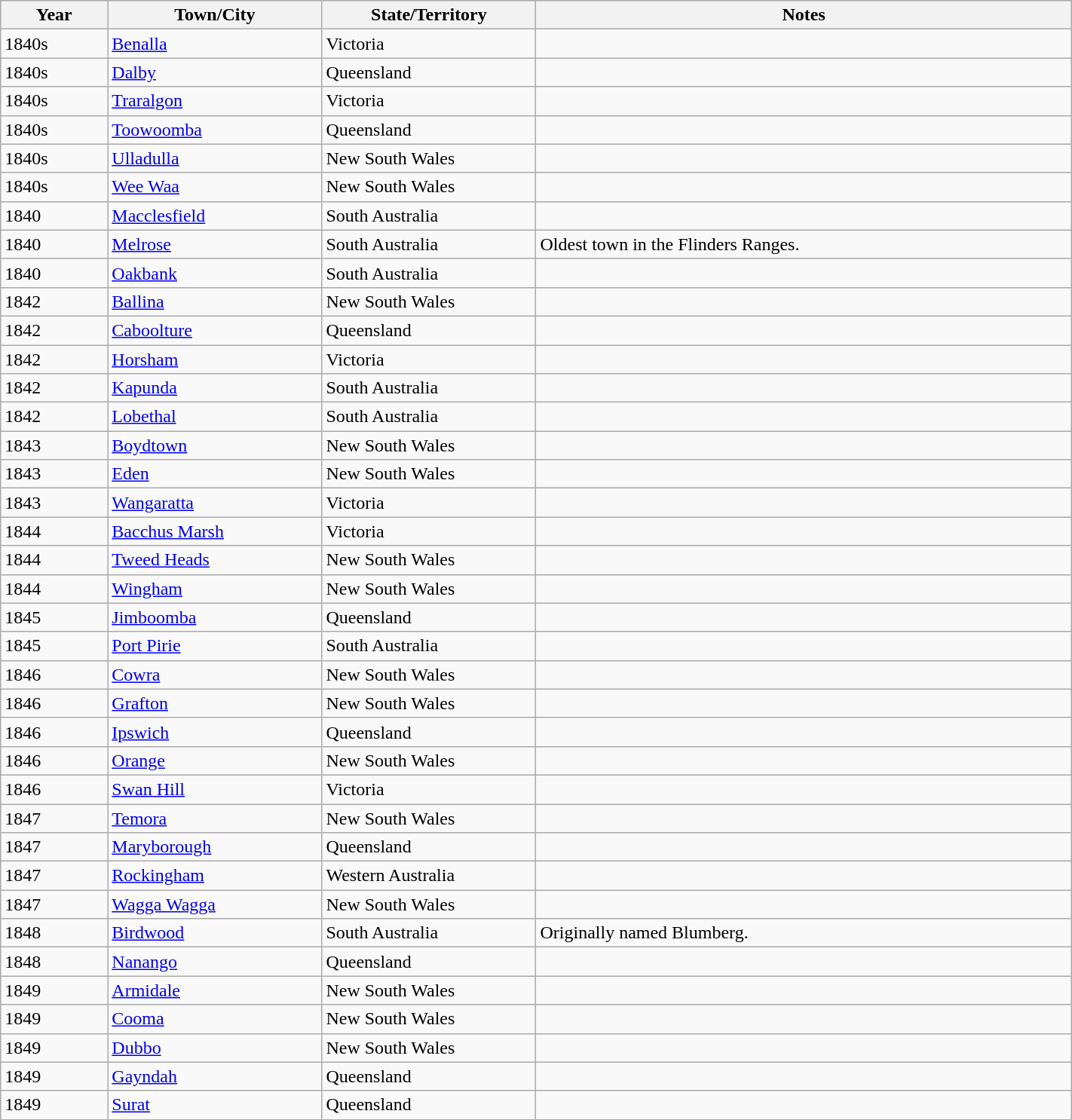<table class="wikitable sortable" style="width:75%;">
<tr>
<th style="width:10%;">Year</th>
<th style="width:20%;">Town/City</th>
<th style="width:20%;">State/Territory</th>
<th style="width:50%;" class="unsortable">Notes</th>
</tr>
<tr>
<td>1840s</td>
<td><a href='#'>Benalla</a></td>
<td>Victoria</td>
<td></td>
</tr>
<tr>
<td>1840s</td>
<td><a href='#'>Dalby</a></td>
<td>Queensland</td>
<td></td>
</tr>
<tr>
<td>1840s</td>
<td><a href='#'>Traralgon</a></td>
<td>Victoria</td>
<td></td>
</tr>
<tr>
<td>1840s</td>
<td><a href='#'>Toowoomba</a></td>
<td>Queensland</td>
<td></td>
</tr>
<tr>
<td>1840s</td>
<td><a href='#'>Ulladulla</a></td>
<td>New South Wales</td>
<td></td>
</tr>
<tr>
<td>1840s</td>
<td><a href='#'>Wee Waa</a></td>
<td>New South Wales</td>
<td></td>
</tr>
<tr>
<td>1840</td>
<td><a href='#'>Macclesfield</a></td>
<td>South Australia</td>
<td></td>
</tr>
<tr>
<td>1840</td>
<td><a href='#'>Melrose</a></td>
<td>South Australia</td>
<td>Oldest town in the Flinders Ranges.</td>
</tr>
<tr>
<td>1840</td>
<td><a href='#'>Oakbank</a></td>
<td>South Australia</td>
<td></td>
</tr>
<tr>
<td>1842</td>
<td><a href='#'>Ballina</a></td>
<td>New South Wales</td>
<td></td>
</tr>
<tr>
<td>1842</td>
<td><a href='#'>Caboolture</a></td>
<td>Queensland</td>
<td></td>
</tr>
<tr>
<td>1842</td>
<td><a href='#'>Horsham</a></td>
<td>Victoria</td>
<td></td>
</tr>
<tr>
<td>1842</td>
<td><a href='#'>Kapunda</a></td>
<td>South Australia</td>
<td></td>
</tr>
<tr>
<td>1842</td>
<td><a href='#'>Lobethal</a></td>
<td>South Australia</td>
<td></td>
</tr>
<tr>
<td>1843</td>
<td><a href='#'>Boydtown</a></td>
<td>New South Wales</td>
<td></td>
</tr>
<tr>
<td>1843</td>
<td><a href='#'>Eden</a></td>
<td>New South Wales</td>
<td></td>
</tr>
<tr>
<td>1843</td>
<td><a href='#'>Wangaratta</a></td>
<td>Victoria</td>
<td></td>
</tr>
<tr>
<td>1844</td>
<td><a href='#'>Bacchus Marsh</a></td>
<td>Victoria</td>
<td></td>
</tr>
<tr>
<td>1844</td>
<td><a href='#'>Tweed Heads</a></td>
<td>New South Wales</td>
<td></td>
</tr>
<tr>
<td>1844</td>
<td><a href='#'>Wingham</a></td>
<td>New South Wales</td>
<td></td>
</tr>
<tr>
<td>1845</td>
<td><a href='#'>Jimboomba</a></td>
<td>Queensland</td>
<td></td>
</tr>
<tr>
<td>1845</td>
<td><a href='#'>Port Pirie</a></td>
<td>South Australia</td>
<td></td>
</tr>
<tr>
<td>1846</td>
<td><a href='#'>Cowra</a></td>
<td>New South Wales</td>
<td></td>
</tr>
<tr>
<td>1846</td>
<td><a href='#'>Grafton</a></td>
<td>New South Wales</td>
<td></td>
</tr>
<tr>
<td>1846</td>
<td><a href='#'>Ipswich</a></td>
<td>Queensland</td>
<td></td>
</tr>
<tr>
<td>1846</td>
<td><a href='#'>Orange</a></td>
<td>New South Wales</td>
<td></td>
</tr>
<tr>
<td>1846</td>
<td><a href='#'>Swan Hill</a></td>
<td>Victoria</td>
<td></td>
</tr>
<tr>
<td>1847</td>
<td><a href='#'>Temora</a></td>
<td>New South Wales</td>
<td></td>
</tr>
<tr>
<td>1847</td>
<td><a href='#'>Maryborough</a></td>
<td>Queensland</td>
<td></td>
</tr>
<tr>
<td>1847</td>
<td><a href='#'>Rockingham</a></td>
<td>Western Australia</td>
<td></td>
</tr>
<tr>
<td>1847</td>
<td><a href='#'>Wagga Wagga</a></td>
<td>New South Wales</td>
<td></td>
</tr>
<tr>
<td>1848</td>
<td><a href='#'>Birdwood</a></td>
<td>South Australia</td>
<td>Originally named Blumberg.</td>
</tr>
<tr>
<td>1848</td>
<td><a href='#'>Nanango</a></td>
<td>Queensland</td>
<td></td>
</tr>
<tr>
<td>1849</td>
<td><a href='#'>Armidale</a></td>
<td>New South Wales</td>
<td></td>
</tr>
<tr>
<td>1849</td>
<td><a href='#'>Cooma</a></td>
<td>New South Wales</td>
<td></td>
</tr>
<tr>
<td>1849</td>
<td><a href='#'>Dubbo</a></td>
<td>New South Wales</td>
<td></td>
</tr>
<tr>
<td>1849</td>
<td><a href='#'>Gayndah</a></td>
<td>Queensland</td>
<td></td>
</tr>
<tr>
<td>1849</td>
<td><a href='#'>Surat</a></td>
<td>Queensland</td>
<td></td>
</tr>
</table>
